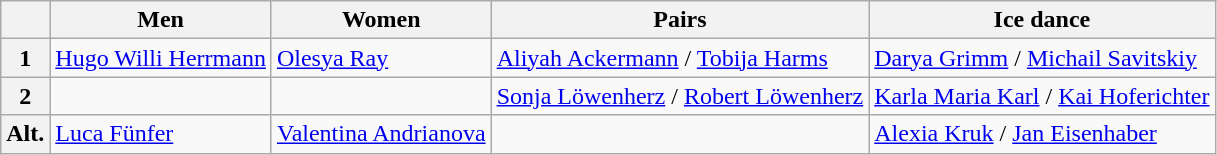<table class="wikitable">
<tr>
<th></th>
<th>Men</th>
<th>Women</th>
<th>Pairs</th>
<th>Ice dance</th>
</tr>
<tr>
<th>1</th>
<td><a href='#'>Hugo Willi Herrmann</a></td>
<td><a href='#'>Olesya Ray</a></td>
<td><a href='#'>Aliyah Ackermann</a> / <a href='#'>Tobija Harms</a></td>
<td><a href='#'>Darya Grimm</a> / <a href='#'>Michail Savitskiy</a></td>
</tr>
<tr>
<th>2</th>
<td></td>
<td></td>
<td><a href='#'>Sonja Löwenherz</a> / <a href='#'>Robert Löwenherz</a></td>
<td><a href='#'>Karla Maria Karl</a> / <a href='#'>Kai Hoferichter</a></td>
</tr>
<tr>
<th>Alt.</th>
<td><a href='#'>Luca Fünfer</a></td>
<td><a href='#'>Valentina Andrianova</a></td>
<td></td>
<td><a href='#'>Alexia Kruk</a> / <a href='#'>Jan Eisenhaber</a></td>
</tr>
</table>
